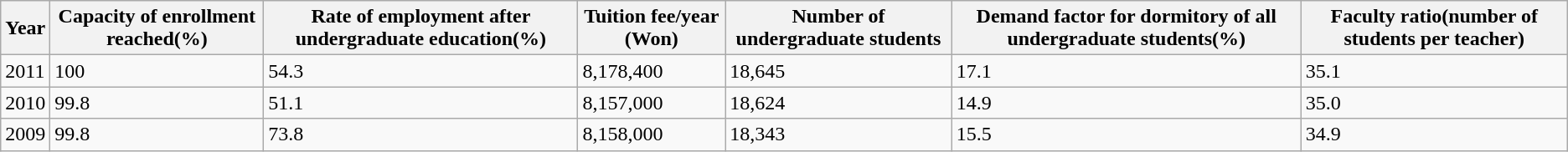<table class="wikitable">
<tr>
<th>Year</th>
<th>Capacity of enrollment reached(%)</th>
<th>Rate of employment after undergraduate education(%)</th>
<th>Tuition fee/year (Won)</th>
<th>Number of undergraduate students</th>
<th>Demand factor for dormitory of all undergraduate students(%)</th>
<th>Faculty ratio(number of students per teacher)</th>
</tr>
<tr>
<td>2011</td>
<td>100</td>
<td>54.3</td>
<td>8,178,400</td>
<td>18,645</td>
<td>17.1</td>
<td>35.1</td>
</tr>
<tr>
<td>2010</td>
<td>99.8</td>
<td>51.1</td>
<td>8,157,000</td>
<td>18,624</td>
<td>14.9</td>
<td>35.0</td>
</tr>
<tr>
<td>2009</td>
<td>99.8</td>
<td>73.8</td>
<td>8,158,000</td>
<td>18,343</td>
<td>15.5</td>
<td>34.9</td>
</tr>
</table>
